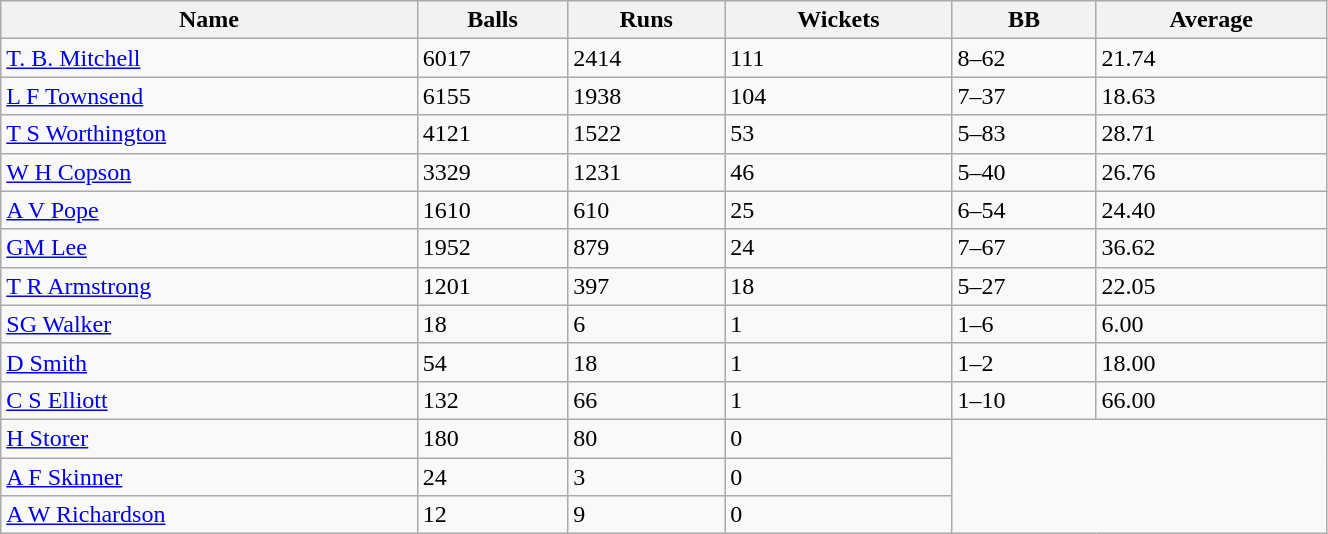<table class="wikitable sortable" style="width:70%;">
<tr style="background:#efefef;">
<th>Name</th>
<th>Balls</th>
<th>Runs</th>
<th>Wickets</th>
<th>BB</th>
<th>Average</th>
</tr>
<tr>
<td><a href='#'>T. B. Mitchell</a></td>
<td>6017</td>
<td>2414</td>
<td>111</td>
<td>8–62</td>
<td>21.74</td>
</tr>
<tr>
<td><a href='#'>L F Townsend</a></td>
<td>6155</td>
<td>1938</td>
<td>104</td>
<td>7–37</td>
<td>18.63</td>
</tr>
<tr>
<td><a href='#'>T S Worthington</a></td>
<td>4121</td>
<td>1522</td>
<td>53</td>
<td>5–83</td>
<td>28.71</td>
</tr>
<tr>
<td><a href='#'>W H Copson</a></td>
<td>3329</td>
<td>1231</td>
<td>46</td>
<td>5–40</td>
<td>26.76</td>
</tr>
<tr>
<td><a href='#'>A V Pope</a></td>
<td>1610</td>
<td>610</td>
<td>25</td>
<td>6–54</td>
<td>24.40</td>
</tr>
<tr>
<td><a href='#'>GM Lee</a></td>
<td>1952</td>
<td>879</td>
<td>24</td>
<td>7–67</td>
<td>36.62</td>
</tr>
<tr>
<td><a href='#'>T R Armstrong</a></td>
<td>1201</td>
<td>397</td>
<td>18</td>
<td>5–27</td>
<td>22.05</td>
</tr>
<tr>
<td><a href='#'>SG Walker</a></td>
<td>18</td>
<td>6</td>
<td>1</td>
<td>1–6</td>
<td>6.00</td>
</tr>
<tr>
<td><a href='#'>D Smith</a></td>
<td>54</td>
<td>18</td>
<td>1</td>
<td>1–2</td>
<td>18.00</td>
</tr>
<tr>
<td><a href='#'>C S Elliott</a></td>
<td>132</td>
<td>66</td>
<td>1</td>
<td>1–10</td>
<td>66.00</td>
</tr>
<tr>
<td><a href='#'>H Storer</a></td>
<td>180</td>
<td>80</td>
<td>0</td>
</tr>
<tr>
<td><a href='#'>A F Skinner</a></td>
<td>24</td>
<td>3</td>
<td>0</td>
</tr>
<tr>
<td><a href='#'>A W Richardson</a></td>
<td>12</td>
<td>9</td>
<td>0</td>
</tr>
</table>
